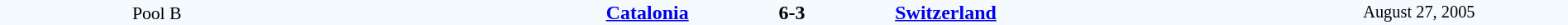<table style="width: 100%; background:#F5FAFF;" cellspacing="0">
<tr>
<td align=center rowspan=3 width=20% style=font-size:90%>Pool B</td>
</tr>
<tr>
<td width=24% align=right><strong><a href='#'>Catalonia</a></strong></td>
<td align=center width=13%><strong>6-3</strong></td>
<td width=24%><strong><a href='#'>Switzerland</a></strong></td>
<td style=font-size:85% rowspan=3 align=center>August 27, 2005</td>
</tr>
</table>
